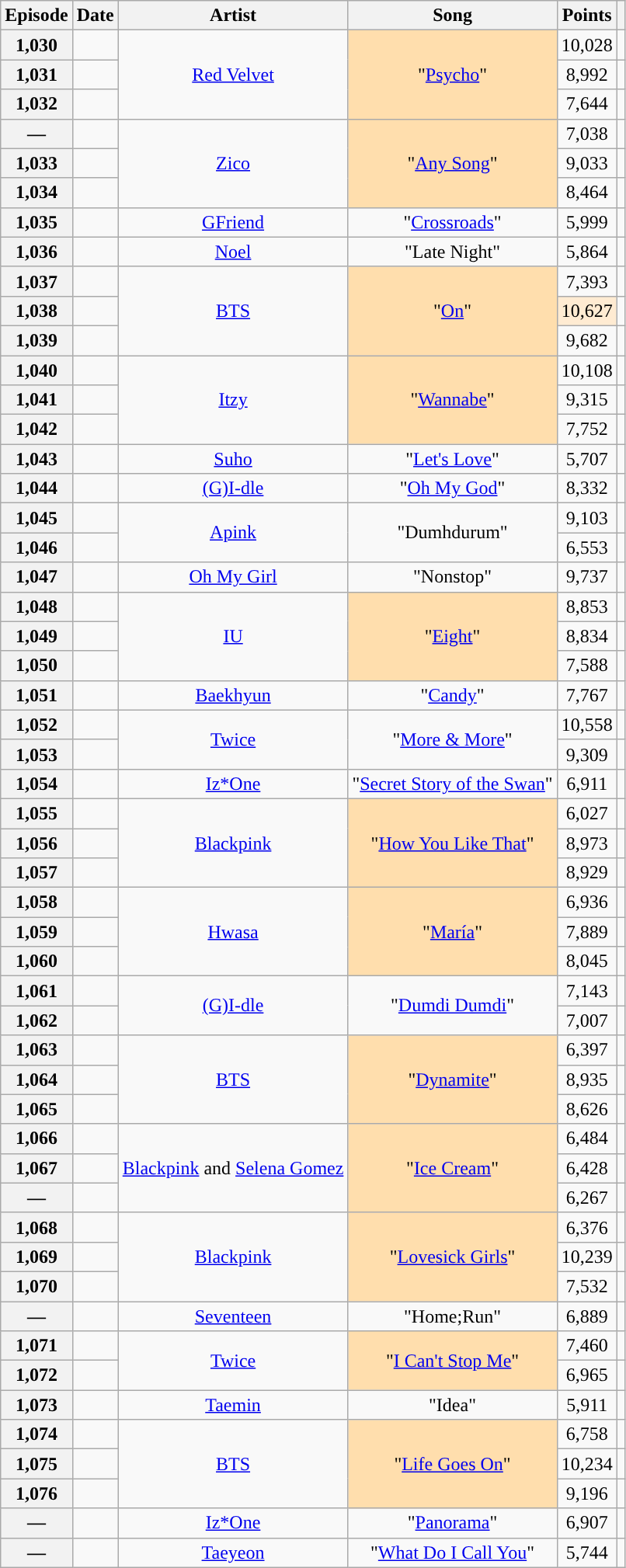<table class="wikitable plainrowheaders sortable" style="text-align:center">
<tr>
<th scope="col">Episode</th>
<th scope="col">Date</th>
<th scope="col">Artist</th>
<th scope="col">Song</th>
<th scope="col">Points</th>
<th scope="col" class="unsortable"></th>
</tr>
<tr>
<th scope="row">1,030</th>
<td></td>
<td rowspan="3"><a href='#'>Red Velvet</a></td>
<td rowspan="3" style="background-color:#FFDEAD">"<a href='#'>Psycho</a>" </td>
<td>10,028</td>
<td></td>
</tr>
<tr>
<th scope="row">1,031</th>
<td></td>
<td>8,992</td>
<td></td>
</tr>
<tr>
<th scope="row">1,032</th>
<td></td>
<td>7,644</td>
<td></td>
</tr>
<tr>
<th scope="row" data-sort-value="1,032.5">—</th>
<td></td>
<td rowspan="3"><a href='#'>Zico</a></td>
<td rowspan="3" style="background-color:#FFDEAD">"<a href='#'>Any Song</a>" </td>
<td>7,038</td>
<td></td>
</tr>
<tr>
<th scope="row">1,033</th>
<td></td>
<td>9,033</td>
<td></td>
</tr>
<tr>
<th scope="row">1,034</th>
<td></td>
<td>8,464</td>
<td></td>
</tr>
<tr>
<th scope="row">1,035</th>
<td></td>
<td><a href='#'>GFriend</a></td>
<td>"<a href='#'>Crossroads</a>"</td>
<td>5,999</td>
<td></td>
</tr>
<tr>
<th scope="row">1,036</th>
<td></td>
<td><a href='#'>Noel</a></td>
<td>"Late Night"</td>
<td>5,864</td>
<td></td>
</tr>
<tr>
<th scope="row">1,037</th>
<td></td>
<td rowspan="3"><a href='#'>BTS</a></td>
<td rowspan="3" style="background-color:#FFDEAD">"<a href='#'>On</a>" </td>
<td>7,393</td>
<td></td>
</tr>
<tr>
<th scope="row">1,038</th>
<td></td>
<td style='background:#ffebd2'>10,627 </td>
<td></td>
</tr>
<tr>
<th scope="row">1,039</th>
<td></td>
<td>9,682</td>
<td></td>
</tr>
<tr>
<th scope="row">1,040</th>
<td></td>
<td rowspan="3"><a href='#'>Itzy</a></td>
<td rowspan="3" style="background-color:#FFDEAD">"<a href='#'>Wannabe</a>" </td>
<td>10,108</td>
<td></td>
</tr>
<tr>
<th scope="row">1,041</th>
<td></td>
<td>9,315</td>
<td></td>
</tr>
<tr>
<th scope="row">1,042</th>
<td></td>
<td>7,752</td>
<td></td>
</tr>
<tr>
<th scope="row">1,043</th>
<td></td>
<td><a href='#'>Suho</a></td>
<td>"<a href='#'>Let's Love</a>"</td>
<td>5,707</td>
<td></td>
</tr>
<tr>
<th scope="row">1,044</th>
<td></td>
<td><a href='#'>(G)I-dle</a></td>
<td>"<a href='#'>Oh My God</a>"</td>
<td>8,332</td>
<td></td>
</tr>
<tr>
<th scope="row">1,045</th>
<td></td>
<td rowspan="2"><a href='#'>Apink</a></td>
<td rowspan="2">"Dumhdurum"</td>
<td>9,103</td>
<td></td>
</tr>
<tr>
<th scope="row">1,046</th>
<td></td>
<td>6,553</td>
<td></td>
</tr>
<tr>
<th scope="row">1,047</th>
<td></td>
<td><a href='#'>Oh My Girl</a></td>
<td>"Nonstop"</td>
<td>9,737</td>
<td></td>
</tr>
<tr>
<th scope="row">1,048</th>
<td></td>
<td rowspan="3"><a href='#'>IU</a></td>
<td rowspan="3" style="background-color:#FFDEAD">"<a href='#'>Eight</a>" </td>
<td>8,853</td>
<td></td>
</tr>
<tr>
<th scope="row">1,049</th>
<td></td>
<td>8,834</td>
<td></td>
</tr>
<tr>
<th scope="row">1,050</th>
<td></td>
<td>7,588</td>
<td></td>
</tr>
<tr>
<th scope="row">1,051</th>
<td></td>
<td><a href='#'>Baekhyun</a></td>
<td>"<a href='#'>Candy</a>"</td>
<td>7,767</td>
<td></td>
</tr>
<tr>
<th scope="row">1,052</th>
<td></td>
<td rowspan="2"><a href='#'>Twice</a></td>
<td rowspan="2">"<a href='#'>More & More</a>"</td>
<td>10,558</td>
<td></td>
</tr>
<tr>
<th scope="row">1,053</th>
<td></td>
<td>9,309</td>
<td></td>
</tr>
<tr>
<th scope="row">1,054</th>
<td></td>
<td><a href='#'>Iz*One</a></td>
<td>"<a href='#'>Secret Story of the Swan</a>"</td>
<td>6,911</td>
<td></td>
</tr>
<tr>
<th scope="row">1,055</th>
<td></td>
<td rowspan="3"><a href='#'>Blackpink</a></td>
<td rowspan="3" style="background-color:#FFDEAD">"<a href='#'>How You Like That</a>" </td>
<td>6,027</td>
<td></td>
</tr>
<tr>
<th scope="row">1,056</th>
<td></td>
<td>8,973</td>
<td></td>
</tr>
<tr>
<th scope="row">1,057</th>
<td></td>
<td>8,929</td>
<td></td>
</tr>
<tr>
<th scope="row">1,058</th>
<td></td>
<td rowspan="3"><a href='#'>Hwasa</a></td>
<td rowspan="3" style="background-color:#FFDEAD">"<a href='#'>María</a>" </td>
<td>6,936</td>
<td></td>
</tr>
<tr>
<th scope="row">1,059</th>
<td></td>
<td>7,889</td>
<td></td>
</tr>
<tr>
<th scope="row">1,060</th>
<td></td>
<td>8,045</td>
<td></td>
</tr>
<tr>
<th scope="row">1,061</th>
<td></td>
<td rowspan="2"><a href='#'>(G)I-dle</a></td>
<td rowspan="2">"<a href='#'>Dumdi Dumdi</a>"</td>
<td>7,143</td>
<td></td>
</tr>
<tr>
<th scope="row">1,062</th>
<td></td>
<td>7,007</td>
<td></td>
</tr>
<tr>
<th scope="row">1,063</th>
<td></td>
<td rowspan="3"><a href='#'>BTS</a></td>
<td rowspan="3" style="background-color:#FFDEAD">"<a href='#'>Dynamite</a>" </td>
<td>6,397</td>
<td></td>
</tr>
<tr>
<th scope="row">1,064</th>
<td></td>
<td>8,935</td>
<td></td>
</tr>
<tr>
<th scope="row">1,065</th>
<td></td>
<td>8,626</td>
<td></td>
</tr>
<tr>
<th scope="row">1,066</th>
<td></td>
<td rowspan="3"><a href='#'>Blackpink</a> and <a href='#'>Selena Gomez</a></td>
<td rowspan="3" style="background-color:#FFDEAD">"<a href='#'>Ice Cream</a>" </td>
<td>6,484</td>
<td></td>
</tr>
<tr>
<th scope="row">1,067</th>
<td></td>
<td>6,428</td>
<td></td>
</tr>
<tr>
<th scope="row" data-sort-value="1,067.5">—</th>
<td></td>
<td>6,267</td>
<td></td>
</tr>
<tr>
<th scope="row">1,068</th>
<td></td>
<td rowspan="3"><a href='#'>Blackpink</a></td>
<td rowspan="3" style="background-color:#FFDEAD">"<a href='#'>Lovesick Girls</a>" </td>
<td>6,376</td>
<td></td>
</tr>
<tr>
<th scope="row">1,069</th>
<td></td>
<td>10,239</td>
<td></td>
</tr>
<tr>
<th scope="row">1,070</th>
<td></td>
<td>7,532</td>
<td></td>
</tr>
<tr>
<th scope="row" data-sort-value="1,070.5">—</th>
<td></td>
<td><a href='#'>Seventeen</a></td>
<td>"Home;Run"</td>
<td>6,889</td>
<td></td>
</tr>
<tr>
<th scope="row">1,071</th>
<td></td>
<td rowspan="2"><a href='#'>Twice</a></td>
<td rowspan="2" style="background-color:#FFDEAD">"<a href='#'>I Can't Stop Me</a>" </td>
<td>7,460</td>
<td></td>
</tr>
<tr>
<th scope="row">1,072</th>
<td></td>
<td>6,965</td>
<td></td>
</tr>
<tr>
<th scope="row">1,073</th>
<td></td>
<td><a href='#'>Taemin</a></td>
<td>"Idea"</td>
<td>5,911</td>
<td></td>
</tr>
<tr>
<th scope="row">1,074</th>
<td></td>
<td rowspan="3"><a href='#'>BTS</a></td>
<td rowspan="3" style="background-color:#FFDEAD">"<a href='#'>Life Goes On</a>" </td>
<td>6,758</td>
<td></td>
</tr>
<tr>
<th scope="row">1,075</th>
<td></td>
<td>10,234</td>
<td></td>
</tr>
<tr>
<th scope="row">1,076</th>
<td></td>
<td>9,196</td>
<td></td>
</tr>
<tr>
<th scope="row" data-sort-value="1,076.5">—</th>
<td></td>
<td><a href='#'>Iz*One</a></td>
<td>"<a href='#'>Panorama</a>"</td>
<td>6,907</td>
<td></td>
</tr>
<tr>
<th scope="row" data-sort-value="1,077">—</th>
<td></td>
<td><a href='#'>Taeyeon</a></td>
<td>"<a href='#'>What Do I Call You</a>"</td>
<td>5,744</td>
<td></td>
</tr>
</table>
